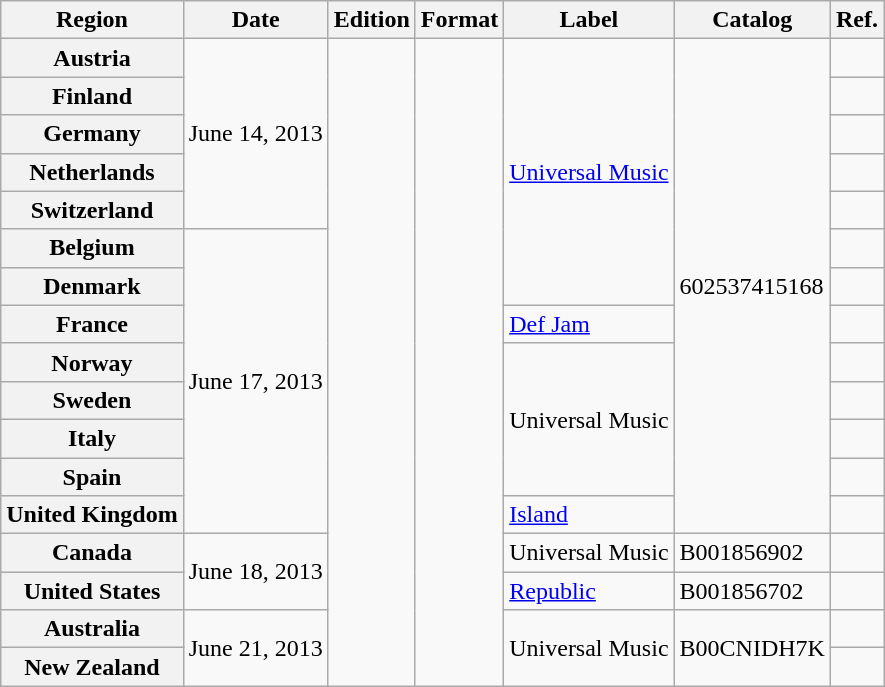<table class="wikitable plainrowheaders sortable">
<tr>
<th scope="col">Region</th>
<th scope="col">Date</th>
<th scope="col">Edition</th>
<th scope="col">Format</th>
<th scope="col">Label</th>
<th scope="col">Catalog</th>
<th scope="col">Ref.</th>
</tr>
<tr>
<th scope="row">Austria</th>
<td rowspan="5">June 14, 2013</td>
<td rowspan="17"></td>
<td rowspan="17"></td>
<td rowspan="7"><a href='#'>Universal Music</a></td>
<td rowspan="13">602537415168</td>
<td></td>
</tr>
<tr>
<th scope="row">Finland</th>
<td></td>
</tr>
<tr>
<th scope="row">Germany</th>
<td></td>
</tr>
<tr>
<th scope="row">Netherlands</th>
<td></td>
</tr>
<tr>
<th scope="row">Switzerland</th>
<td></td>
</tr>
<tr>
<th scope="row">Belgium</th>
<td rowspan="8">June 17, 2013</td>
<td></td>
</tr>
<tr>
<th scope="row">Denmark</th>
<td></td>
</tr>
<tr>
<th scope="row">France</th>
<td><a href='#'>Def Jam</a></td>
<td></td>
</tr>
<tr>
<th scope="row">Norway</th>
<td rowspan="4">Universal Music</td>
<td></td>
</tr>
<tr>
<th scope="row">Sweden</th>
<td></td>
</tr>
<tr>
<th scope="row">Italy</th>
<td></td>
</tr>
<tr>
<th scope="row">Spain</th>
<td></td>
</tr>
<tr>
<th scope="row">United Kingdom</th>
<td><a href='#'>Island</a></td>
<td></td>
</tr>
<tr>
<th scope="row">Canada</th>
<td rowspan="2">June 18, 2013</td>
<td>Universal Music</td>
<td>B001856902</td>
<td></td>
</tr>
<tr>
<th scope="row">United States</th>
<td><a href='#'>Republic</a></td>
<td>B001856702</td>
<td></td>
</tr>
<tr>
<th scope="row">Australia</th>
<td rowspan="2">June 21, 2013</td>
<td rowspan="2">Universal Music</td>
<td rowspan="2">B00CNIDH7K</td>
<td></td>
</tr>
<tr>
<th scope="row">New Zealand</th>
<td></td>
</tr>
</table>
